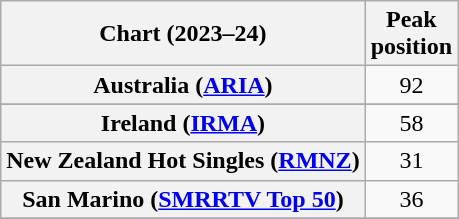<table class="wikitable sortable plainrowheaders" style="text-align:center">
<tr>
<th scope="col">Chart (2023–24)</th>
<th scope="col">Peak<br>position</th>
</tr>
<tr>
<th scope="row">Australia (<a href='#'>ARIA</a>)</th>
<td>92</td>
</tr>
<tr>
</tr>
<tr>
<th scope="row">Ireland (<a href='#'>IRMA</a>)</th>
<td>58</td>
</tr>
<tr>
<th scope="row">New Zealand Hot Singles (<a href='#'>RMNZ</a>)</th>
<td>31</td>
</tr>
<tr>
<th scope="row">San Marino (<a href='#'>SMRRTV Top 50</a>)</th>
<td>36</td>
</tr>
<tr>
</tr>
<tr>
</tr>
<tr>
</tr>
<tr>
</tr>
<tr>
</tr>
</table>
